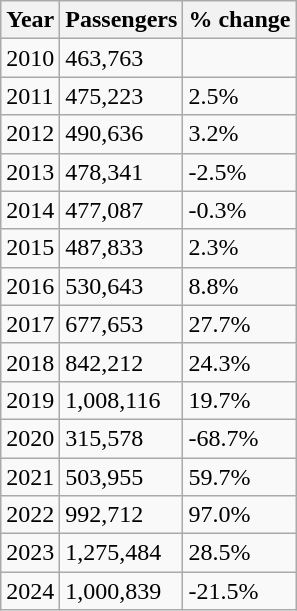<table class="wikitable" style="font-size: 100%">
<tr>
<th>Year</th>
<th>Passengers</th>
<th>% change</th>
</tr>
<tr>
<td>2010</td>
<td>463,763</td>
<td></td>
</tr>
<tr>
<td>2011</td>
<td>475,223</td>
<td> 2.5%</td>
</tr>
<tr>
<td>2012</td>
<td>490,636</td>
<td> 3.2%</td>
</tr>
<tr>
<td>2013</td>
<td>478,341</td>
<td> -2.5%</td>
</tr>
<tr>
<td>2014</td>
<td>477,087</td>
<td> -0.3%</td>
</tr>
<tr>
<td>2015</td>
<td>487,833</td>
<td> 2.3%</td>
</tr>
<tr>
<td>2016</td>
<td>530,643</td>
<td> 8.8%</td>
</tr>
<tr>
<td>2017</td>
<td>677,653</td>
<td> 27.7%</td>
</tr>
<tr>
<td>2018</td>
<td>842,212</td>
<td> 24.3%</td>
</tr>
<tr>
<td>2019</td>
<td>1,008,116</td>
<td> 19.7%</td>
</tr>
<tr>
<td>2020</td>
<td>315,578</td>
<td> -68.7%</td>
</tr>
<tr>
<td>2021</td>
<td>503,955</td>
<td> 59.7%</td>
</tr>
<tr>
<td>2022</td>
<td>992,712</td>
<td> 97.0%</td>
</tr>
<tr>
<td>2023</td>
<td>1,275,484</td>
<td> 28.5%</td>
</tr>
<tr>
<td>2024</td>
<td>1,000,839</td>
<td> -21.5%</td>
</tr>
</table>
